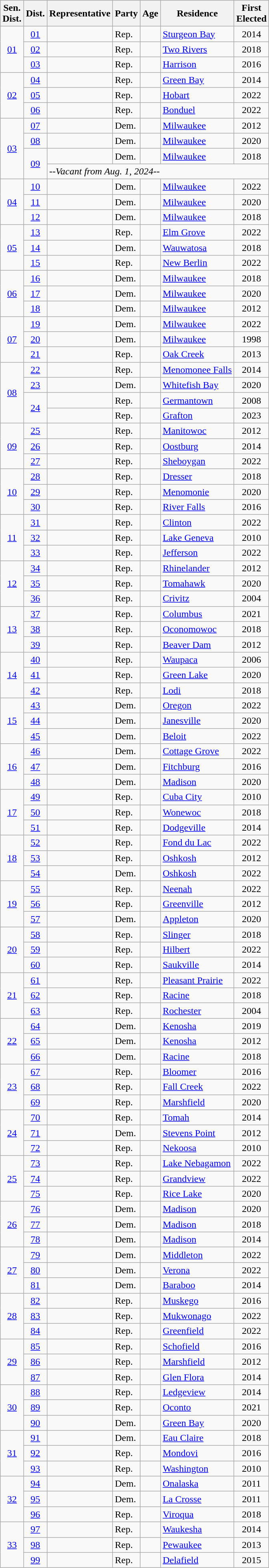<table class="wikitable sortable">
<tr>
<th>Sen.<br>Dist.</th>
<th>Dist.</th>
<th>Representative</th>
<th>Party</th>
<th>Age</th>
<th>Residence</th>
<th>First<br>Elected</th>
</tr>
<tr>
<td align="center" rowspan="3"><a href='#'>01</a></td>
<td align="center"><a href='#'>01</a></td>
<td></td>
<td>Rep.</td>
<td align="center"></td>
<td><a href='#'>Sturgeon Bay</a></td>
<td align="center">2014</td>
</tr>
<tr>
<td align="center"><a href='#'>02</a></td>
<td></td>
<td>Rep.</td>
<td align="center"></td>
<td><a href='#'>Two Rivers</a></td>
<td align="center">2018</td>
</tr>
<tr>
<td align="center"><a href='#'>03</a></td>
<td></td>
<td>Rep.</td>
<td align="center"></td>
<td><a href='#'>Harrison</a></td>
<td align="center">2016</td>
</tr>
<tr>
<td align="center" rowspan="3"><a href='#'>02</a></td>
<td align="center"><a href='#'>04</a></td>
<td></td>
<td>Rep.</td>
<td align="center"></td>
<td><a href='#'>Green Bay</a></td>
<td align="center">2014</td>
</tr>
<tr>
<td align="center"><a href='#'>05</a></td>
<td></td>
<td>Rep.</td>
<td align="center"></td>
<td><a href='#'>Hobart</a></td>
<td align="center">2022</td>
</tr>
<tr>
<td align="center"><a href='#'>06</a></td>
<td></td>
<td>Rep.</td>
<td align="center"></td>
<td><a href='#'>Bonduel</a></td>
<td align="center">2022</td>
</tr>
<tr>
<td align="center" rowspan="4"><a href='#'>03</a></td>
<td align="center"><a href='#'>07</a></td>
<td></td>
<td>Dem.</td>
<td align="center"></td>
<td><a href='#'>Milwaukee</a></td>
<td align="center">2012</td>
</tr>
<tr>
<td align="center"><a href='#'>08</a></td>
<td></td>
<td>Dem.</td>
<td align="center"></td>
<td><a href='#'>Milwaukee</a></td>
<td align="center">2020</td>
</tr>
<tr>
<td rowspan="2" align="center"><a href='#'>09</a></td>
<td> </td>
<td>Dem.</td>
<td align="center"></td>
<td><a href='#'>Milwaukee</a></td>
<td align="center">2018</td>
</tr>
<tr>
<td colspan="5"><em>--Vacant from Aug. 1, 2024--</em></td>
</tr>
<tr>
<td align="center" rowspan="3"><a href='#'>04</a></td>
<td align="center"><a href='#'>10</a></td>
<td></td>
<td>Dem.</td>
<td align="center"></td>
<td><a href='#'>Milwaukee</a></td>
<td align="center">2022</td>
</tr>
<tr>
<td align="center"><a href='#'>11</a></td>
<td></td>
<td>Dem.</td>
<td align="center"></td>
<td><a href='#'>Milwaukee</a></td>
<td align="center">2020</td>
</tr>
<tr>
<td align="center"><a href='#'>12</a></td>
<td></td>
<td>Dem.</td>
<td align="center"></td>
<td><a href='#'>Milwaukee</a></td>
<td align="center">2018</td>
</tr>
<tr>
<td align="center" rowspan="3"><a href='#'>05</a></td>
<td align="center"><a href='#'>13</a></td>
<td></td>
<td>Rep.</td>
<td align="center"></td>
<td><a href='#'>Elm Grove</a></td>
<td align="center">2022</td>
</tr>
<tr>
<td align="center"><a href='#'>14</a></td>
<td></td>
<td>Dem.</td>
<td align="center"></td>
<td><a href='#'>Wauwatosa</a></td>
<td align="center">2018</td>
</tr>
<tr>
<td align="center"><a href='#'>15</a></td>
<td></td>
<td>Rep.</td>
<td align="center"></td>
<td><a href='#'>New Berlin</a></td>
<td align="center">2022</td>
</tr>
<tr>
<td align="center" rowspan="3"><a href='#'>06</a></td>
<td align="center"><a href='#'>16</a></td>
<td></td>
<td>Dem.</td>
<td align="center"></td>
<td><a href='#'>Milwaukee</a></td>
<td align="center">2018</td>
</tr>
<tr>
<td align="center"><a href='#'>17</a></td>
<td></td>
<td>Dem.</td>
<td align="center"></td>
<td><a href='#'>Milwaukee</a></td>
<td align="center">2020</td>
</tr>
<tr>
<td align="center"><a href='#'>18</a></td>
<td></td>
<td>Dem.</td>
<td align="center"></td>
<td><a href='#'>Milwaukee</a></td>
<td align="center">2012</td>
</tr>
<tr>
<td align="center" rowspan="3"><a href='#'>07</a></td>
<td align="center"><a href='#'>19</a></td>
<td></td>
<td>Dem.</td>
<td align="center"></td>
<td><a href='#'>Milwaukee</a></td>
<td align="center">2022</td>
</tr>
<tr>
<td align="center"><a href='#'>20</a></td>
<td></td>
<td>Dem.</td>
<td align="center"></td>
<td><a href='#'>Milwaukee</a></td>
<td align="center">1998</td>
</tr>
<tr>
<td align="center"><a href='#'>21</a></td>
<td></td>
<td>Rep.</td>
<td align="center"></td>
<td><a href='#'>Oak Creek</a></td>
<td align="center">2013</td>
</tr>
<tr>
<td align="center" rowspan="4"><a href='#'>08</a></td>
<td align="center"><a href='#'>22</a></td>
<td></td>
<td>Rep.</td>
<td align="center"></td>
<td><a href='#'>Menomonee Falls</a></td>
<td align="center">2014</td>
</tr>
<tr>
<td align="center"><a href='#'>23</a></td>
<td></td>
<td>Dem.</td>
<td align="center"></td>
<td><a href='#'>Whitefish Bay</a></td>
<td align="center">2020</td>
</tr>
<tr>
<td rowspan="2" align="center"><a href='#'>24</a></td>
<td> </td>
<td>Rep.</td>
<td align="center"></td>
<td><a href='#'>Germantown</a></td>
<td align="center">2008</td>
</tr>
<tr>
<td> </td>
<td>Rep.</td>
<td align="center"></td>
<td><a href='#'>Grafton</a></td>
<td align="center">2023</td>
</tr>
<tr>
<td align="center" rowspan="3"><a href='#'>09</a></td>
<td align="center"><a href='#'>25</a></td>
<td></td>
<td>Rep.</td>
<td align="center"></td>
<td><a href='#'>Manitowoc</a></td>
<td align="center">2012</td>
</tr>
<tr>
<td align="center"><a href='#'>26</a></td>
<td></td>
<td>Rep.</td>
<td align="center"></td>
<td><a href='#'>Oostburg</a></td>
<td align="center">2014</td>
</tr>
<tr>
<td align="center"><a href='#'>27</a></td>
<td></td>
<td>Rep.</td>
<td align="center"></td>
<td><a href='#'>Sheboygan</a></td>
<td align="center">2022</td>
</tr>
<tr>
<td align="center" rowspan="3"><a href='#'>10</a></td>
<td align="center"><a href='#'>28</a></td>
<td></td>
<td>Rep.</td>
<td align="center"></td>
<td><a href='#'>Dresser</a></td>
<td align="center">2018</td>
</tr>
<tr>
<td align="center"><a href='#'>29</a></td>
<td></td>
<td>Rep.</td>
<td align="center"></td>
<td><a href='#'>Menomonie</a></td>
<td align="center">2020</td>
</tr>
<tr>
<td align="center"><a href='#'>30</a></td>
<td></td>
<td>Rep.</td>
<td align="center"></td>
<td><a href='#'>River Falls</a></td>
<td align="center">2016</td>
</tr>
<tr>
<td align="center" rowspan="3"><a href='#'>11</a></td>
<td align="center"><a href='#'>31</a></td>
<td></td>
<td>Rep.</td>
<td align="center"></td>
<td><a href='#'>Clinton</a></td>
<td align="center">2022</td>
</tr>
<tr>
<td align="center"><a href='#'>32</a></td>
<td></td>
<td>Rep.</td>
<td align="center"></td>
<td><a href='#'>Lake Geneva</a></td>
<td align="center">2010</td>
</tr>
<tr>
<td align="center"><a href='#'>33</a></td>
<td></td>
<td>Rep.</td>
<td align="center"></td>
<td><a href='#'>Jefferson</a></td>
<td align="center">2022</td>
</tr>
<tr>
<td align="center" rowspan="3"><a href='#'>12</a></td>
<td align="center"><a href='#'>34</a></td>
<td></td>
<td>Rep.</td>
<td align="center"></td>
<td><a href='#'>Rhinelander</a></td>
<td align="center">2012</td>
</tr>
<tr>
<td align="center"><a href='#'>35</a></td>
<td></td>
<td>Rep.</td>
<td align="center"></td>
<td><a href='#'>Tomahawk</a></td>
<td align="center">2020</td>
</tr>
<tr>
<td align="center"><a href='#'>36</a></td>
<td></td>
<td>Rep.</td>
<td align="center"></td>
<td><a href='#'>Crivitz</a></td>
<td align="center">2004</td>
</tr>
<tr>
<td align="center" rowspan="3"><a href='#'>13</a></td>
<td align="center"><a href='#'>37</a></td>
<td></td>
<td>Rep.</td>
<td align="center"></td>
<td><a href='#'>Columbus</a></td>
<td align="center">2021</td>
</tr>
<tr>
<td align="center"><a href='#'>38</a></td>
<td></td>
<td>Rep.</td>
<td align="center"></td>
<td><a href='#'>Oconomowoc</a></td>
<td align="center">2018</td>
</tr>
<tr>
<td align="center"><a href='#'>39</a></td>
<td></td>
<td>Rep.</td>
<td align="center"></td>
<td><a href='#'>Beaver Dam</a></td>
<td align="center">2012</td>
</tr>
<tr>
<td align="center" rowspan="3"><a href='#'>14</a></td>
<td align="center"><a href='#'>40</a></td>
<td></td>
<td>Rep.</td>
<td align="center"></td>
<td><a href='#'>Waupaca</a></td>
<td align="center">2006</td>
</tr>
<tr>
<td align="center"><a href='#'>41</a></td>
<td></td>
<td>Rep.</td>
<td align="center"></td>
<td><a href='#'>Green Lake</a></td>
<td align="center">2020</td>
</tr>
<tr>
<td align="center"><a href='#'>42</a></td>
<td></td>
<td>Rep.</td>
<td align="center"></td>
<td><a href='#'>Lodi</a></td>
<td align="center">2018</td>
</tr>
<tr>
<td align="center" rowspan="3"><a href='#'>15</a></td>
<td align="center"><a href='#'>43</a></td>
<td></td>
<td>Dem.</td>
<td align="center"></td>
<td><a href='#'>Oregon</a></td>
<td align="center">2022</td>
</tr>
<tr>
<td align="center"><a href='#'>44</a></td>
<td></td>
<td>Dem.</td>
<td align="center"></td>
<td><a href='#'>Janesville</a></td>
<td align="center">2020</td>
</tr>
<tr>
<td align="center"><a href='#'>45</a></td>
<td></td>
<td>Dem.</td>
<td align="center"></td>
<td><a href='#'>Beloit</a></td>
<td align="center">2022</td>
</tr>
<tr>
<td align="center" rowspan="3"><a href='#'>16</a></td>
<td align="center"><a href='#'>46</a></td>
<td></td>
<td>Dem.</td>
<td align="center"></td>
<td><a href='#'>Cottage Grove</a></td>
<td align="center">2022</td>
</tr>
<tr>
<td align="center"><a href='#'>47</a></td>
<td></td>
<td>Dem.</td>
<td align="center"></td>
<td><a href='#'>Fitchburg</a></td>
<td align="center">2016</td>
</tr>
<tr>
<td align="center"><a href='#'>48</a></td>
<td></td>
<td>Dem.</td>
<td align="center"></td>
<td><a href='#'>Madison</a></td>
<td align="center">2020</td>
</tr>
<tr>
<td align="center" rowspan="3"><a href='#'>17</a></td>
<td align="center"><a href='#'>49</a></td>
<td></td>
<td>Rep.</td>
<td align="center"></td>
<td><a href='#'>Cuba City</a></td>
<td align="center">2010</td>
</tr>
<tr>
<td align="center"><a href='#'>50</a></td>
<td></td>
<td>Rep.</td>
<td align="center"></td>
<td><a href='#'>Wonewoc</a></td>
<td align="center">2018</td>
</tr>
<tr>
<td align="center"><a href='#'>51</a></td>
<td></td>
<td>Rep.</td>
<td align="center"></td>
<td><a href='#'>Dodgeville</a></td>
<td align="center">2014</td>
</tr>
<tr>
<td align="center" rowspan="3"><a href='#'>18</a></td>
<td align="center"><a href='#'>52</a></td>
<td></td>
<td>Rep.</td>
<td align="center"></td>
<td><a href='#'>Fond du Lac</a></td>
<td align="center">2022</td>
</tr>
<tr>
<td align="center"><a href='#'>53</a></td>
<td></td>
<td>Rep.</td>
<td align="center"></td>
<td><a href='#'>Oshkosh</a></td>
<td align="center">2012</td>
</tr>
<tr>
<td align="center"><a href='#'>54</a></td>
<td></td>
<td>Dem.</td>
<td align="center"></td>
<td><a href='#'>Oshkosh</a></td>
<td align="center">2022</td>
</tr>
<tr>
<td align="center" rowspan="3"><a href='#'>19</a></td>
<td align="center"><a href='#'>55</a></td>
<td></td>
<td>Rep.</td>
<td align="center"></td>
<td><a href='#'>Neenah</a></td>
<td align="center">2022</td>
</tr>
<tr>
<td align="center"><a href='#'>56</a></td>
<td></td>
<td>Rep.</td>
<td align="center"></td>
<td><a href='#'>Greenville</a></td>
<td align="center">2012</td>
</tr>
<tr>
<td align="center"><a href='#'>57</a></td>
<td></td>
<td>Dem.</td>
<td align="center"></td>
<td><a href='#'>Appleton</a></td>
<td align="center">2020</td>
</tr>
<tr>
<td align="center" rowspan="3"><a href='#'>20</a></td>
<td align="center"><a href='#'>58</a></td>
<td></td>
<td>Rep.</td>
<td align="center"></td>
<td><a href='#'>Slinger</a></td>
<td align="center">2018</td>
</tr>
<tr>
<td align="center"><a href='#'>59</a></td>
<td></td>
<td>Rep.</td>
<td align="center"></td>
<td><a href='#'>Hilbert</a></td>
<td align="center">2022</td>
</tr>
<tr>
<td align="center"><a href='#'>60</a></td>
<td></td>
<td>Rep.</td>
<td align="center"></td>
<td><a href='#'>Saukville</a></td>
<td align="center">2014</td>
</tr>
<tr>
<td align="center" rowspan="3"><a href='#'>21</a></td>
<td align="center"><a href='#'>61</a></td>
<td></td>
<td>Rep.</td>
<td align="center"></td>
<td><a href='#'>Pleasant Prairie</a></td>
<td align="center">2022</td>
</tr>
<tr>
<td align="center"><a href='#'>62</a></td>
<td></td>
<td>Rep.</td>
<td align="center"></td>
<td><a href='#'>Racine</a></td>
<td align="center">2018</td>
</tr>
<tr>
<td align="center"><a href='#'>63</a></td>
<td></td>
<td>Rep.</td>
<td align="center"></td>
<td><a href='#'>Rochester</a></td>
<td align="center">2004</td>
</tr>
<tr>
<td align="center" rowspan="3"><a href='#'>22</a></td>
<td align="center"><a href='#'>64</a></td>
<td></td>
<td>Dem.</td>
<td align="center"></td>
<td><a href='#'>Kenosha</a></td>
<td align="center">2019</td>
</tr>
<tr>
<td align="center"><a href='#'>65</a></td>
<td></td>
<td>Dem.</td>
<td align="center"></td>
<td><a href='#'>Kenosha</a></td>
<td align="center">2012</td>
</tr>
<tr>
<td align="center"><a href='#'>66</a></td>
<td></td>
<td>Dem.</td>
<td align="center"></td>
<td><a href='#'>Racine</a></td>
<td align="center">2018</td>
</tr>
<tr>
<td align="center" rowspan="3"><a href='#'>23</a></td>
<td align="center"><a href='#'>67</a></td>
<td></td>
<td>Rep.</td>
<td align="center"></td>
<td><a href='#'>Bloomer</a></td>
<td align="center">2016</td>
</tr>
<tr>
<td align="center"><a href='#'>68</a></td>
<td></td>
<td>Rep.</td>
<td align="center"></td>
<td><a href='#'>Fall Creek</a></td>
<td align="center">2022</td>
</tr>
<tr>
<td align="center"><a href='#'>69</a></td>
<td></td>
<td>Rep.</td>
<td align="center"></td>
<td><a href='#'>Marshfield</a></td>
<td align="center">2020</td>
</tr>
<tr>
<td align="center" rowspan="3"><a href='#'>24</a></td>
<td align="center"><a href='#'>70</a></td>
<td></td>
<td>Rep.</td>
<td align="center"></td>
<td><a href='#'>Tomah</a></td>
<td align="center">2014</td>
</tr>
<tr>
<td align="center"><a href='#'>71</a></td>
<td></td>
<td>Dem.</td>
<td align="center"></td>
<td><a href='#'>Stevens Point</a></td>
<td align="center">2012</td>
</tr>
<tr>
<td align="center"><a href='#'>72</a></td>
<td></td>
<td>Rep.</td>
<td align="center"></td>
<td><a href='#'>Nekoosa</a></td>
<td align="center">2010</td>
</tr>
<tr>
<td align="center" rowspan="3"><a href='#'>25</a></td>
<td align="center"><a href='#'>73</a></td>
<td></td>
<td>Rep.</td>
<td align="center"></td>
<td><a href='#'>Lake Nebagamon</a></td>
<td align="center">2022</td>
</tr>
<tr>
<td align="center"><a href='#'>74</a></td>
<td></td>
<td>Rep.</td>
<td align="center"></td>
<td><a href='#'>Grandview</a></td>
<td align="center">2022</td>
</tr>
<tr>
<td align="center"><a href='#'>75</a></td>
<td></td>
<td>Rep.</td>
<td align="center"></td>
<td><a href='#'>Rice Lake</a></td>
<td align="center">2020</td>
</tr>
<tr>
<td align="center" rowspan="3"><a href='#'>26</a></td>
<td align="center"><a href='#'>76</a></td>
<td></td>
<td>Dem.</td>
<td align="center"></td>
<td><a href='#'>Madison</a></td>
<td align="center">2020</td>
</tr>
<tr>
<td align="center"><a href='#'>77</a></td>
<td></td>
<td>Dem.</td>
<td align="center"></td>
<td><a href='#'>Madison</a></td>
<td align="center">2018</td>
</tr>
<tr>
<td align="center"><a href='#'>78</a></td>
<td></td>
<td>Dem.</td>
<td align="center"></td>
<td><a href='#'>Madison</a></td>
<td align="center">2014</td>
</tr>
<tr>
<td align="center" rowspan="3"><a href='#'>27</a></td>
<td align="center"><a href='#'>79</a></td>
<td></td>
<td>Dem.</td>
<td align="center"></td>
<td><a href='#'>Middleton</a></td>
<td align="center">2022</td>
</tr>
<tr>
<td align="center"><a href='#'>80</a></td>
<td></td>
<td>Dem.</td>
<td align="center"></td>
<td><a href='#'>Verona</a></td>
<td align="center">2022</td>
</tr>
<tr>
<td align="center"><a href='#'>81</a></td>
<td></td>
<td>Dem.</td>
<td align="center"></td>
<td><a href='#'>Baraboo</a></td>
<td align="center">2014</td>
</tr>
<tr>
<td align="center" rowspan="3"><a href='#'>28</a></td>
<td align="center"><a href='#'>82</a></td>
<td></td>
<td>Rep.</td>
<td align="center"></td>
<td><a href='#'>Muskego</a></td>
<td align="center">2016</td>
</tr>
<tr>
<td align="center"><a href='#'>83</a></td>
<td></td>
<td>Rep.</td>
<td align="center"></td>
<td><a href='#'>Mukwonago</a></td>
<td align="center">2022</td>
</tr>
<tr>
<td align="center"><a href='#'>84</a></td>
<td></td>
<td>Rep.</td>
<td align="center"></td>
<td><a href='#'>Greenfield</a></td>
<td align="center">2022</td>
</tr>
<tr>
<td align="center" rowspan="3"><a href='#'>29</a></td>
<td align="center"><a href='#'>85</a></td>
<td></td>
<td>Rep.</td>
<td align="center"></td>
<td><a href='#'>Schofield</a></td>
<td align="center">2016</td>
</tr>
<tr>
<td align="center"><a href='#'>86</a></td>
<td></td>
<td>Rep.</td>
<td align="center"></td>
<td><a href='#'>Marshfield</a></td>
<td align="center">2012</td>
</tr>
<tr>
<td align="center"><a href='#'>87</a></td>
<td></td>
<td>Rep.</td>
<td align="center"></td>
<td><a href='#'>Glen Flora</a></td>
<td align="center">2014</td>
</tr>
<tr>
<td align="center" rowspan="3"><a href='#'>30</a></td>
<td align="center"><a href='#'>88</a></td>
<td></td>
<td>Rep.</td>
<td align="center"></td>
<td><a href='#'>Ledgeview</a></td>
<td align="center">2014</td>
</tr>
<tr>
<td align="center"><a href='#'>89</a></td>
<td></td>
<td>Rep.</td>
<td align="center"></td>
<td><a href='#'>Oconto</a></td>
<td align="center">2021</td>
</tr>
<tr>
<td align="center"><a href='#'>90</a></td>
<td></td>
<td>Dem.</td>
<td align="center"></td>
<td><a href='#'>Green Bay</a></td>
<td align="center">2020</td>
</tr>
<tr>
<td align="center" rowspan="3"><a href='#'>31</a></td>
<td align="center"><a href='#'>91</a></td>
<td></td>
<td>Dem.</td>
<td align="center"></td>
<td><a href='#'>Eau Claire</a></td>
<td align="center">2018</td>
</tr>
<tr>
<td align="center"><a href='#'>92</a></td>
<td></td>
<td>Rep.</td>
<td align="center"></td>
<td><a href='#'>Mondovi</a></td>
<td align="center">2016</td>
</tr>
<tr>
<td align="center"><a href='#'>93</a></td>
<td></td>
<td>Rep.</td>
<td align="center"></td>
<td><a href='#'>Washington</a></td>
<td align="center">2010</td>
</tr>
<tr>
<td align="center" rowspan="3"><a href='#'>32</a></td>
<td align="center"><a href='#'>94</a></td>
<td></td>
<td>Dem.</td>
<td align="center"></td>
<td><a href='#'>Onalaska</a></td>
<td align="center">2011</td>
</tr>
<tr>
<td align="center"><a href='#'>95</a></td>
<td></td>
<td>Dem.</td>
<td align="center"></td>
<td><a href='#'>La Crosse</a></td>
<td align="center">2011</td>
</tr>
<tr>
<td align="center"><a href='#'>96</a></td>
<td></td>
<td>Rep.</td>
<td align="center"></td>
<td><a href='#'>Viroqua</a></td>
<td align="center">2018</td>
</tr>
<tr>
<td align="center" rowspan="3"><a href='#'>33</a></td>
<td align="center"><a href='#'>97</a></td>
<td></td>
<td>Rep.</td>
<td align="center"></td>
<td><a href='#'>Waukesha</a></td>
<td align="center">2014</td>
</tr>
<tr>
<td align="center"><a href='#'>98</a></td>
<td></td>
<td>Rep.</td>
<td align="center"></td>
<td><a href='#'>Pewaukee</a></td>
<td align="center">2013</td>
</tr>
<tr>
<td align="center"><a href='#'>99</a></td>
<td></td>
<td>Rep.</td>
<td align="center"></td>
<td><a href='#'>Delafield</a></td>
<td align="center">2015</td>
</tr>
</table>
